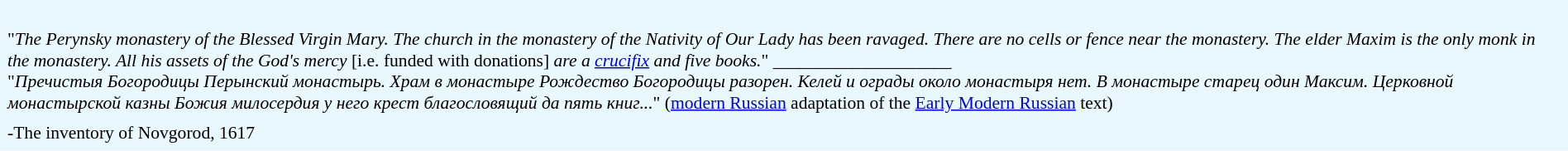<table class="toccolours" style="font-size: 90%; background:#E9F7FF; color:black;" cellspacing="5">
<tr>
<td style="text-align: left;"><br>"<em>The Perynsky monastery of the Blessed Virgin Mary. The church in the monastery of the Nativity of Our Lady has been ravaged. There are no cells or fence near the monastery. The elder Maxim is the only monk in the monastery. All his assets of the God's mercy </em>[i.e. funded with donations]<em> are a <a href='#'>crucifix</a> and five books.</em>"

____________________<br>"<em>Пречистыя Богородицы Перынский монастырь. Храм в монастыре Рождество Богородицы разорен. Келей и ограды около монастыря нет. В монастыре старец один Максим. Церковной монастырской казны Божия милосердия у него крест благословящий да пять книг...</em>" (<a href='#'>modern Russian</a> adaptation of the <a href='#'>Early Modern Russian</a> text)
</td>
</tr>
<tr>
<td style="text-align: left;">-The inventory of Novgorod, 1617</td>
</tr>
</table>
